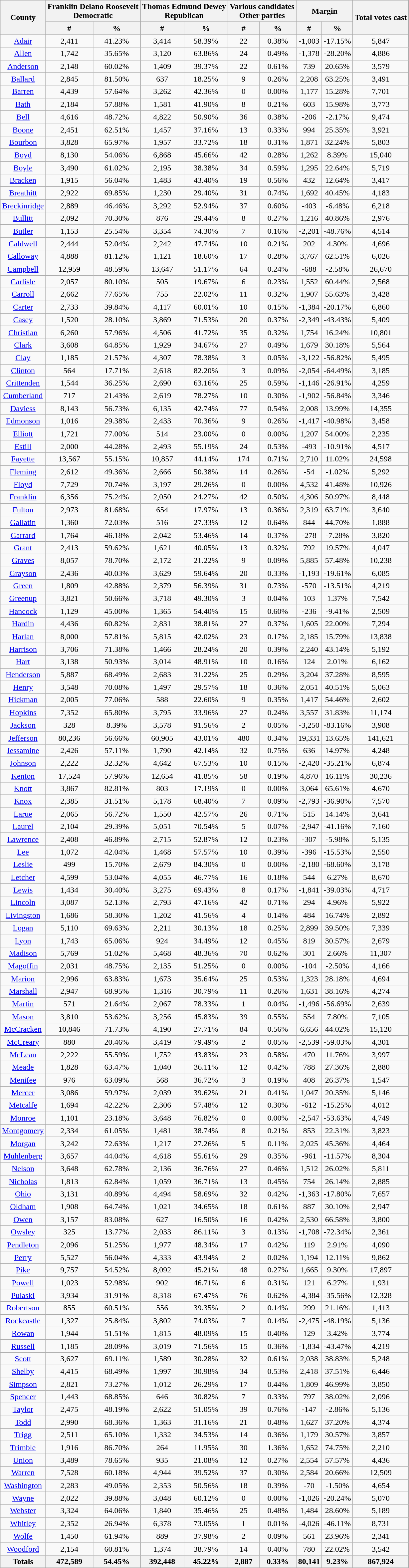<table class="wikitable sortable">
<tr>
<th rowspan="2">County</th>
<th colspan="2">Franklin Delano Roosevelt<br>Democratic</th>
<th colspan="2">Thomas Edmund Dewey<br>Republican</th>
<th colspan="2">Various candidates<br>Other parties</th>
<th colspan="2">Margin</th>
<th rowspan="2">Total votes cast</th>
</tr>
<tr bgcolor="lightgrey">
<th data-sort-type="number">#</th>
<th data-sort-type="number">%</th>
<th data-sort-type="number">#</th>
<th data-sort-type="number">%</th>
<th data-sort-type="number">#</th>
<th data-sort-type="number">%</th>
<th data-sort-type="number">#</th>
<th data-sort-type="number">%</th>
</tr>
<tr style="text-align:center;">
<td><a href='#'>Adair</a></td>
<td>2,411</td>
<td>41.23%</td>
<td>3,414</td>
<td>58.39%</td>
<td>22</td>
<td>0.38%</td>
<td>-1,003</td>
<td>-17.15%</td>
<td>5,847</td>
</tr>
<tr style="text-align:center;">
<td><a href='#'>Allen</a></td>
<td>1,742</td>
<td>35.65%</td>
<td>3,120</td>
<td>63.86%</td>
<td>24</td>
<td>0.49%</td>
<td>-1,378</td>
<td>-28.20%</td>
<td>4,886</td>
</tr>
<tr style="text-align:center;">
<td><a href='#'>Anderson</a></td>
<td>2,148</td>
<td>60.02%</td>
<td>1,409</td>
<td>39.37%</td>
<td>22</td>
<td>0.61%</td>
<td>739</td>
<td>20.65%</td>
<td>3,579</td>
</tr>
<tr style="text-align:center;">
<td><a href='#'>Ballard</a></td>
<td>2,845</td>
<td>81.50%</td>
<td>637</td>
<td>18.25%</td>
<td>9</td>
<td>0.26%</td>
<td>2,208</td>
<td>63.25%</td>
<td>3,491</td>
</tr>
<tr style="text-align:center;">
<td><a href='#'>Barren</a></td>
<td>4,439</td>
<td>57.64%</td>
<td>3,262</td>
<td>42.36%</td>
<td>0</td>
<td>0.00%</td>
<td>1,177</td>
<td>15.28%</td>
<td>7,701</td>
</tr>
<tr style="text-align:center;">
<td><a href='#'>Bath</a></td>
<td>2,184</td>
<td>57.88%</td>
<td>1,581</td>
<td>41.90%</td>
<td>8</td>
<td>0.21%</td>
<td>603</td>
<td>15.98%</td>
<td>3,773</td>
</tr>
<tr style="text-align:center;">
<td><a href='#'>Bell</a></td>
<td>4,616</td>
<td>48.72%</td>
<td>4,822</td>
<td>50.90%</td>
<td>36</td>
<td>0.38%</td>
<td>-206</td>
<td>-2.17%</td>
<td>9,474</td>
</tr>
<tr style="text-align:center;">
<td><a href='#'>Boone</a></td>
<td>2,451</td>
<td>62.51%</td>
<td>1,457</td>
<td>37.16%</td>
<td>13</td>
<td>0.33%</td>
<td>994</td>
<td>25.35%</td>
<td>3,921</td>
</tr>
<tr style="text-align:center;">
<td><a href='#'>Bourbon</a></td>
<td>3,828</td>
<td>65.97%</td>
<td>1,957</td>
<td>33.72%</td>
<td>18</td>
<td>0.31%</td>
<td>1,871</td>
<td>32.24%</td>
<td>5,803</td>
</tr>
<tr style="text-align:center;">
<td><a href='#'>Boyd</a></td>
<td>8,130</td>
<td>54.06%</td>
<td>6,868</td>
<td>45.66%</td>
<td>42</td>
<td>0.28%</td>
<td>1,262</td>
<td>8.39%</td>
<td>15,040</td>
</tr>
<tr style="text-align:center;">
<td><a href='#'>Boyle</a></td>
<td>3,490</td>
<td>61.02%</td>
<td>2,195</td>
<td>38.38%</td>
<td>34</td>
<td>0.59%</td>
<td>1,295</td>
<td>22.64%</td>
<td>5,719</td>
</tr>
<tr style="text-align:center;">
<td><a href='#'>Bracken</a></td>
<td>1,915</td>
<td>56.04%</td>
<td>1,483</td>
<td>43.40%</td>
<td>19</td>
<td>0.56%</td>
<td>432</td>
<td>12.64%</td>
<td>3,417</td>
</tr>
<tr style="text-align:center;">
<td><a href='#'>Breathitt</a></td>
<td>2,922</td>
<td>69.85%</td>
<td>1,230</td>
<td>29.40%</td>
<td>31</td>
<td>0.74%</td>
<td>1,692</td>
<td>40.45%</td>
<td>4,183</td>
</tr>
<tr style="text-align:center;">
<td><a href='#'>Breckinridge</a></td>
<td>2,889</td>
<td>46.46%</td>
<td>3,292</td>
<td>52.94%</td>
<td>37</td>
<td>0.60%</td>
<td>-403</td>
<td>-6.48%</td>
<td>6,218</td>
</tr>
<tr style="text-align:center;">
<td><a href='#'>Bullitt</a></td>
<td>2,092</td>
<td>70.30%</td>
<td>876</td>
<td>29.44%</td>
<td>8</td>
<td>0.27%</td>
<td>1,216</td>
<td>40.86%</td>
<td>2,976</td>
</tr>
<tr style="text-align:center;">
<td><a href='#'>Butler</a></td>
<td>1,153</td>
<td>25.54%</td>
<td>3,354</td>
<td>74.30%</td>
<td>7</td>
<td>0.16%</td>
<td>-2,201</td>
<td>-48.76%</td>
<td>4,514</td>
</tr>
<tr style="text-align:center;">
<td><a href='#'>Caldwell</a></td>
<td>2,444</td>
<td>52.04%</td>
<td>2,242</td>
<td>47.74%</td>
<td>10</td>
<td>0.21%</td>
<td>202</td>
<td>4.30%</td>
<td>4,696</td>
</tr>
<tr style="text-align:center;">
<td><a href='#'>Calloway</a></td>
<td>4,888</td>
<td>81.12%</td>
<td>1,121</td>
<td>18.60%</td>
<td>17</td>
<td>0.28%</td>
<td>3,767</td>
<td>62.51%</td>
<td>6,026</td>
</tr>
<tr style="text-align:center;">
<td><a href='#'>Campbell</a></td>
<td>12,959</td>
<td>48.59%</td>
<td>13,647</td>
<td>51.17%</td>
<td>64</td>
<td>0.24%</td>
<td>-688</td>
<td>-2.58%</td>
<td>26,670</td>
</tr>
<tr style="text-align:center;">
<td><a href='#'>Carlisle</a></td>
<td>2,057</td>
<td>80.10%</td>
<td>505</td>
<td>19.67%</td>
<td>6</td>
<td>0.23%</td>
<td>1,552</td>
<td>60.44%</td>
<td>2,568</td>
</tr>
<tr style="text-align:center;">
<td><a href='#'>Carroll</a></td>
<td>2,662</td>
<td>77.65%</td>
<td>755</td>
<td>22.02%</td>
<td>11</td>
<td>0.32%</td>
<td>1,907</td>
<td>55.63%</td>
<td>3,428</td>
</tr>
<tr style="text-align:center;">
<td><a href='#'>Carter</a></td>
<td>2,733</td>
<td>39.84%</td>
<td>4,117</td>
<td>60.01%</td>
<td>10</td>
<td>0.15%</td>
<td>-1,384</td>
<td>-20.17%</td>
<td>6,860</td>
</tr>
<tr style="text-align:center;">
<td><a href='#'>Casey</a></td>
<td>1,520</td>
<td>28.10%</td>
<td>3,869</td>
<td>71.53%</td>
<td>20</td>
<td>0.37%</td>
<td>-2,349</td>
<td>-43.43%</td>
<td>5,409</td>
</tr>
<tr style="text-align:center;">
<td><a href='#'>Christian</a></td>
<td>6,260</td>
<td>57.96%</td>
<td>4,506</td>
<td>41.72%</td>
<td>35</td>
<td>0.32%</td>
<td>1,754</td>
<td>16.24%</td>
<td>10,801</td>
</tr>
<tr style="text-align:center;">
<td><a href='#'>Clark</a></td>
<td>3,608</td>
<td>64.85%</td>
<td>1,929</td>
<td>34.67%</td>
<td>27</td>
<td>0.49%</td>
<td>1,679</td>
<td>30.18%</td>
<td>5,564</td>
</tr>
<tr style="text-align:center;">
<td><a href='#'>Clay</a></td>
<td>1,185</td>
<td>21.57%</td>
<td>4,307</td>
<td>78.38%</td>
<td>3</td>
<td>0.05%</td>
<td>-3,122</td>
<td>-56.82%</td>
<td>5,495</td>
</tr>
<tr style="text-align:center;">
<td><a href='#'>Clinton</a></td>
<td>564</td>
<td>17.71%</td>
<td>2,618</td>
<td>82.20%</td>
<td>3</td>
<td>0.09%</td>
<td>-2,054</td>
<td>-64.49%</td>
<td>3,185</td>
</tr>
<tr style="text-align:center;">
<td><a href='#'>Crittenden</a></td>
<td>1,544</td>
<td>36.25%</td>
<td>2,690</td>
<td>63.16%</td>
<td>25</td>
<td>0.59%</td>
<td>-1,146</td>
<td>-26.91%</td>
<td>4,259</td>
</tr>
<tr style="text-align:center;">
<td><a href='#'>Cumberland</a></td>
<td>717</td>
<td>21.43%</td>
<td>2,619</td>
<td>78.27%</td>
<td>10</td>
<td>0.30%</td>
<td>-1,902</td>
<td>-56.84%</td>
<td>3,346</td>
</tr>
<tr style="text-align:center;">
<td><a href='#'>Daviess</a></td>
<td>8,143</td>
<td>56.73%</td>
<td>6,135</td>
<td>42.74%</td>
<td>77</td>
<td>0.54%</td>
<td>2,008</td>
<td>13.99%</td>
<td>14,355</td>
</tr>
<tr style="text-align:center;">
<td><a href='#'>Edmonson</a></td>
<td>1,016</td>
<td>29.38%</td>
<td>2,433</td>
<td>70.36%</td>
<td>9</td>
<td>0.26%</td>
<td>-1,417</td>
<td>-40.98%</td>
<td>3,458</td>
</tr>
<tr style="text-align:center;">
<td><a href='#'>Elliott</a></td>
<td>1,721</td>
<td>77.00%</td>
<td>514</td>
<td>23.00%</td>
<td>0</td>
<td>0.00%</td>
<td>1,207</td>
<td>54.00%</td>
<td>2,235</td>
</tr>
<tr style="text-align:center;">
<td><a href='#'>Estill</a></td>
<td>2,000</td>
<td>44.28%</td>
<td>2,493</td>
<td>55.19%</td>
<td>24</td>
<td>0.53%</td>
<td>-493</td>
<td>-10.91%</td>
<td>4,517</td>
</tr>
<tr style="text-align:center;">
<td><a href='#'>Fayette</a></td>
<td>13,567</td>
<td>55.15%</td>
<td>10,857</td>
<td>44.14%</td>
<td>174</td>
<td>0.71%</td>
<td>2,710</td>
<td>11.02%</td>
<td>24,598</td>
</tr>
<tr style="text-align:center;">
<td><a href='#'>Fleming</a></td>
<td>2,612</td>
<td>49.36%</td>
<td>2,666</td>
<td>50.38%</td>
<td>14</td>
<td>0.26%</td>
<td>-54</td>
<td>-1.02%</td>
<td>5,292</td>
</tr>
<tr style="text-align:center;">
<td><a href='#'>Floyd</a></td>
<td>7,729</td>
<td>70.74%</td>
<td>3,197</td>
<td>29.26%</td>
<td>0</td>
<td>0.00%</td>
<td>4,532</td>
<td>41.48%</td>
<td>10,926</td>
</tr>
<tr style="text-align:center;">
<td><a href='#'>Franklin</a></td>
<td>6,356</td>
<td>75.24%</td>
<td>2,050</td>
<td>24.27%</td>
<td>42</td>
<td>0.50%</td>
<td>4,306</td>
<td>50.97%</td>
<td>8,448</td>
</tr>
<tr style="text-align:center;">
<td><a href='#'>Fulton</a></td>
<td>2,973</td>
<td>81.68%</td>
<td>654</td>
<td>17.97%</td>
<td>13</td>
<td>0.36%</td>
<td>2,319</td>
<td>63.71%</td>
<td>3,640</td>
</tr>
<tr style="text-align:center;">
<td><a href='#'>Gallatin</a></td>
<td>1,360</td>
<td>72.03%</td>
<td>516</td>
<td>27.33%</td>
<td>12</td>
<td>0.64%</td>
<td>844</td>
<td>44.70%</td>
<td>1,888</td>
</tr>
<tr style="text-align:center;">
<td><a href='#'>Garrard</a></td>
<td>1,764</td>
<td>46.18%</td>
<td>2,042</td>
<td>53.46%</td>
<td>14</td>
<td>0.37%</td>
<td>-278</td>
<td>-7.28%</td>
<td>3,820</td>
</tr>
<tr style="text-align:center;">
<td><a href='#'>Grant</a></td>
<td>2,413</td>
<td>59.62%</td>
<td>1,621</td>
<td>40.05%</td>
<td>13</td>
<td>0.32%</td>
<td>792</td>
<td>19.57%</td>
<td>4,047</td>
</tr>
<tr style="text-align:center;">
<td><a href='#'>Graves</a></td>
<td>8,057</td>
<td>78.70%</td>
<td>2,172</td>
<td>21.22%</td>
<td>9</td>
<td>0.09%</td>
<td>5,885</td>
<td>57.48%</td>
<td>10,238</td>
</tr>
<tr style="text-align:center;">
<td><a href='#'>Grayson</a></td>
<td>2,436</td>
<td>40.03%</td>
<td>3,629</td>
<td>59.64%</td>
<td>20</td>
<td>0.33%</td>
<td>-1,193</td>
<td>-19.61%</td>
<td>6,085</td>
</tr>
<tr style="text-align:center;">
<td><a href='#'>Green</a></td>
<td>1,809</td>
<td>42.88%</td>
<td>2,379</td>
<td>56.39%</td>
<td>31</td>
<td>0.73%</td>
<td>-570</td>
<td>-13.51%</td>
<td>4,219</td>
</tr>
<tr style="text-align:center;">
<td><a href='#'>Greenup</a></td>
<td>3,821</td>
<td>50.66%</td>
<td>3,718</td>
<td>49.30%</td>
<td>3</td>
<td>0.04%</td>
<td>103</td>
<td>1.37%</td>
<td>7,542</td>
</tr>
<tr style="text-align:center;">
<td><a href='#'>Hancock</a></td>
<td>1,129</td>
<td>45.00%</td>
<td>1,365</td>
<td>54.40%</td>
<td>15</td>
<td>0.60%</td>
<td>-236</td>
<td>-9.41%</td>
<td>2,509</td>
</tr>
<tr style="text-align:center;">
<td><a href='#'>Hardin</a></td>
<td>4,436</td>
<td>60.82%</td>
<td>2,831</td>
<td>38.81%</td>
<td>27</td>
<td>0.37%</td>
<td>1,605</td>
<td>22.00%</td>
<td>7,294</td>
</tr>
<tr style="text-align:center;">
<td><a href='#'>Harlan</a></td>
<td>8,000</td>
<td>57.81%</td>
<td>5,815</td>
<td>42.02%</td>
<td>23</td>
<td>0.17%</td>
<td>2,185</td>
<td>15.79%</td>
<td>13,838</td>
</tr>
<tr style="text-align:center;">
<td><a href='#'>Harrison</a></td>
<td>3,706</td>
<td>71.38%</td>
<td>1,466</td>
<td>28.24%</td>
<td>20</td>
<td>0.39%</td>
<td>2,240</td>
<td>43.14%</td>
<td>5,192</td>
</tr>
<tr style="text-align:center;">
<td><a href='#'>Hart</a></td>
<td>3,138</td>
<td>50.93%</td>
<td>3,014</td>
<td>48.91%</td>
<td>10</td>
<td>0.16%</td>
<td>124</td>
<td>2.01%</td>
<td>6,162</td>
</tr>
<tr style="text-align:center;">
<td><a href='#'>Henderson</a></td>
<td>5,887</td>
<td>68.49%</td>
<td>2,683</td>
<td>31.22%</td>
<td>25</td>
<td>0.29%</td>
<td>3,204</td>
<td>37.28%</td>
<td>8,595</td>
</tr>
<tr style="text-align:center;">
<td><a href='#'>Henry</a></td>
<td>3,548</td>
<td>70.08%</td>
<td>1,497</td>
<td>29.57%</td>
<td>18</td>
<td>0.36%</td>
<td>2,051</td>
<td>40.51%</td>
<td>5,063</td>
</tr>
<tr style="text-align:center;">
<td><a href='#'>Hickman</a></td>
<td>2,005</td>
<td>77.06%</td>
<td>588</td>
<td>22.60%</td>
<td>9</td>
<td>0.35%</td>
<td>1,417</td>
<td>54.46%</td>
<td>2,602</td>
</tr>
<tr style="text-align:center;">
<td><a href='#'>Hopkins</a></td>
<td>7,352</td>
<td>65.80%</td>
<td>3,795</td>
<td>33.96%</td>
<td>27</td>
<td>0.24%</td>
<td>3,557</td>
<td>31.83%</td>
<td>11,174</td>
</tr>
<tr style="text-align:center;">
<td><a href='#'>Jackson</a></td>
<td>328</td>
<td>8.39%</td>
<td>3,578</td>
<td>91.56%</td>
<td>2</td>
<td>0.05%</td>
<td>-3,250</td>
<td>-83.16%</td>
<td>3,908</td>
</tr>
<tr style="text-align:center;">
<td><a href='#'>Jefferson</a></td>
<td>80,236</td>
<td>56.66%</td>
<td>60,905</td>
<td>43.01%</td>
<td>480</td>
<td>0.34%</td>
<td>19,331</td>
<td>13.65%</td>
<td>141,621</td>
</tr>
<tr style="text-align:center;">
<td><a href='#'>Jessamine</a></td>
<td>2,426</td>
<td>57.11%</td>
<td>1,790</td>
<td>42.14%</td>
<td>32</td>
<td>0.75%</td>
<td>636</td>
<td>14.97%</td>
<td>4,248</td>
</tr>
<tr style="text-align:center;">
<td><a href='#'>Johnson</a></td>
<td>2,222</td>
<td>32.32%</td>
<td>4,642</td>
<td>67.53%</td>
<td>10</td>
<td>0.15%</td>
<td>-2,420</td>
<td>-35.21%</td>
<td>6,874</td>
</tr>
<tr style="text-align:center;">
<td><a href='#'>Kenton</a></td>
<td>17,524</td>
<td>57.96%</td>
<td>12,654</td>
<td>41.85%</td>
<td>58</td>
<td>0.19%</td>
<td>4,870</td>
<td>16.11%</td>
<td>30,236</td>
</tr>
<tr style="text-align:center;">
<td><a href='#'>Knott</a></td>
<td>3,867</td>
<td>82.81%</td>
<td>803</td>
<td>17.19%</td>
<td>0</td>
<td>0.00%</td>
<td>3,064</td>
<td>65.61%</td>
<td>4,670</td>
</tr>
<tr style="text-align:center;">
<td><a href='#'>Knox</a></td>
<td>2,385</td>
<td>31.51%</td>
<td>5,178</td>
<td>68.40%</td>
<td>7</td>
<td>0.09%</td>
<td>-2,793</td>
<td>-36.90%</td>
<td>7,570</td>
</tr>
<tr style="text-align:center;">
<td><a href='#'>Larue</a></td>
<td>2,065</td>
<td>56.72%</td>
<td>1,550</td>
<td>42.57%</td>
<td>26</td>
<td>0.71%</td>
<td>515</td>
<td>14.14%</td>
<td>3,641</td>
</tr>
<tr style="text-align:center;">
<td><a href='#'>Laurel</a></td>
<td>2,104</td>
<td>29.39%</td>
<td>5,051</td>
<td>70.54%</td>
<td>5</td>
<td>0.07%</td>
<td>-2,947</td>
<td>-41.16%</td>
<td>7,160</td>
</tr>
<tr style="text-align:center;">
<td><a href='#'>Lawrence</a></td>
<td>2,408</td>
<td>46.89%</td>
<td>2,715</td>
<td>52.87%</td>
<td>12</td>
<td>0.23%</td>
<td>-307</td>
<td>-5.98%</td>
<td>5,135</td>
</tr>
<tr style="text-align:center;">
<td><a href='#'>Lee</a></td>
<td>1,072</td>
<td>42.04%</td>
<td>1,468</td>
<td>57.57%</td>
<td>10</td>
<td>0.39%</td>
<td>-396</td>
<td>-15.53%</td>
<td>2,550</td>
</tr>
<tr style="text-align:center;">
<td><a href='#'>Leslie</a></td>
<td>499</td>
<td>15.70%</td>
<td>2,679</td>
<td>84.30%</td>
<td>0</td>
<td>0.00%</td>
<td>-2,180</td>
<td>-68.60%</td>
<td>3,178</td>
</tr>
<tr style="text-align:center;">
<td><a href='#'>Letcher</a></td>
<td>4,599</td>
<td>53.04%</td>
<td>4,055</td>
<td>46.77%</td>
<td>16</td>
<td>0.18%</td>
<td>544</td>
<td>6.27%</td>
<td>8,670</td>
</tr>
<tr style="text-align:center;">
<td><a href='#'>Lewis</a></td>
<td>1,434</td>
<td>30.40%</td>
<td>3,275</td>
<td>69.43%</td>
<td>8</td>
<td>0.17%</td>
<td>-1,841</td>
<td>-39.03%</td>
<td>4,717</td>
</tr>
<tr style="text-align:center;">
<td><a href='#'>Lincoln</a></td>
<td>3,087</td>
<td>52.13%</td>
<td>2,793</td>
<td>47.16%</td>
<td>42</td>
<td>0.71%</td>
<td>294</td>
<td>4.96%</td>
<td>5,922</td>
</tr>
<tr style="text-align:center;">
<td><a href='#'>Livingston</a></td>
<td>1,686</td>
<td>58.30%</td>
<td>1,202</td>
<td>41.56%</td>
<td>4</td>
<td>0.14%</td>
<td>484</td>
<td>16.74%</td>
<td>2,892</td>
</tr>
<tr style="text-align:center;">
<td><a href='#'>Logan</a></td>
<td>5,110</td>
<td>69.63%</td>
<td>2,211</td>
<td>30.13%</td>
<td>18</td>
<td>0.25%</td>
<td>2,899</td>
<td>39.50%</td>
<td>7,339</td>
</tr>
<tr style="text-align:center;">
<td><a href='#'>Lyon</a></td>
<td>1,743</td>
<td>65.06%</td>
<td>924</td>
<td>34.49%</td>
<td>12</td>
<td>0.45%</td>
<td>819</td>
<td>30.57%</td>
<td>2,679</td>
</tr>
<tr style="text-align:center;">
<td><a href='#'>Madison</a></td>
<td>5,769</td>
<td>51.02%</td>
<td>5,468</td>
<td>48.36%</td>
<td>70</td>
<td>0.62%</td>
<td>301</td>
<td>2.66%</td>
<td>11,307</td>
</tr>
<tr style="text-align:center;">
<td><a href='#'>Magoffin</a></td>
<td>2,031</td>
<td>48.75%</td>
<td>2,135</td>
<td>51.25%</td>
<td>0</td>
<td>0.00%</td>
<td>-104</td>
<td>-2.50%</td>
<td>4,166</td>
</tr>
<tr style="text-align:center;">
<td><a href='#'>Marion</a></td>
<td>2,996</td>
<td>63.83%</td>
<td>1,673</td>
<td>35.64%</td>
<td>25</td>
<td>0.53%</td>
<td>1,323</td>
<td>28.18%</td>
<td>4,694</td>
</tr>
<tr style="text-align:center;">
<td><a href='#'>Marshall</a></td>
<td>2,947</td>
<td>68.95%</td>
<td>1,316</td>
<td>30.79%</td>
<td>11</td>
<td>0.26%</td>
<td>1,631</td>
<td>38.16%</td>
<td>4,274</td>
</tr>
<tr style="text-align:center;">
<td><a href='#'>Martin</a></td>
<td>571</td>
<td>21.64%</td>
<td>2,067</td>
<td>78.33%</td>
<td>1</td>
<td>0.04%</td>
<td>-1,496</td>
<td>-56.69%</td>
<td>2,639</td>
</tr>
<tr style="text-align:center;">
<td><a href='#'>Mason</a></td>
<td>3,810</td>
<td>53.62%</td>
<td>3,256</td>
<td>45.83%</td>
<td>39</td>
<td>0.55%</td>
<td>554</td>
<td>7.80%</td>
<td>7,105</td>
</tr>
<tr style="text-align:center;">
<td><a href='#'>McCracken</a></td>
<td>10,846</td>
<td>71.73%</td>
<td>4,190</td>
<td>27.71%</td>
<td>84</td>
<td>0.56%</td>
<td>6,656</td>
<td>44.02%</td>
<td>15,120</td>
</tr>
<tr style="text-align:center;">
<td><a href='#'>McCreary</a></td>
<td>880</td>
<td>20.46%</td>
<td>3,419</td>
<td>79.49%</td>
<td>2</td>
<td>0.05%</td>
<td>-2,539</td>
<td>-59.03%</td>
<td>4,301</td>
</tr>
<tr style="text-align:center;">
<td><a href='#'>McLean</a></td>
<td>2,222</td>
<td>55.59%</td>
<td>1,752</td>
<td>43.83%</td>
<td>23</td>
<td>0.58%</td>
<td>470</td>
<td>11.76%</td>
<td>3,997</td>
</tr>
<tr style="text-align:center;">
<td><a href='#'>Meade</a></td>
<td>1,828</td>
<td>63.47%</td>
<td>1,040</td>
<td>36.11%</td>
<td>12</td>
<td>0.42%</td>
<td>788</td>
<td>27.36%</td>
<td>2,880</td>
</tr>
<tr style="text-align:center;">
<td><a href='#'>Menifee</a></td>
<td>976</td>
<td>63.09%</td>
<td>568</td>
<td>36.72%</td>
<td>3</td>
<td>0.19%</td>
<td>408</td>
<td>26.37%</td>
<td>1,547</td>
</tr>
<tr style="text-align:center;">
<td><a href='#'>Mercer</a></td>
<td>3,086</td>
<td>59.97%</td>
<td>2,039</td>
<td>39.62%</td>
<td>21</td>
<td>0.41%</td>
<td>1,047</td>
<td>20.35%</td>
<td>5,146</td>
</tr>
<tr style="text-align:center;">
<td><a href='#'>Metcalfe</a></td>
<td>1,694</td>
<td>42.22%</td>
<td>2,306</td>
<td>57.48%</td>
<td>12</td>
<td>0.30%</td>
<td>-612</td>
<td>-15.25%</td>
<td>4,012</td>
</tr>
<tr style="text-align:center;">
<td><a href='#'>Monroe</a></td>
<td>1,101</td>
<td>23.18%</td>
<td>3,648</td>
<td>76.82%</td>
<td>0</td>
<td>0.00%</td>
<td>-2,547</td>
<td>-53.63%</td>
<td>4,749</td>
</tr>
<tr style="text-align:center;">
<td><a href='#'>Montgomery</a></td>
<td>2,334</td>
<td>61.05%</td>
<td>1,481</td>
<td>38.74%</td>
<td>8</td>
<td>0.21%</td>
<td>853</td>
<td>22.31%</td>
<td>3,823</td>
</tr>
<tr style="text-align:center;">
<td><a href='#'>Morgan</a></td>
<td>3,242</td>
<td>72.63%</td>
<td>1,217</td>
<td>27.26%</td>
<td>5</td>
<td>0.11%</td>
<td>2,025</td>
<td>45.36%</td>
<td>4,464</td>
</tr>
<tr style="text-align:center;">
<td><a href='#'>Muhlenberg</a></td>
<td>3,657</td>
<td>44.04%</td>
<td>4,618</td>
<td>55.61%</td>
<td>29</td>
<td>0.35%</td>
<td>-961</td>
<td>-11.57%</td>
<td>8,304</td>
</tr>
<tr style="text-align:center;">
<td><a href='#'>Nelson</a></td>
<td>3,648</td>
<td>62.78%</td>
<td>2,136</td>
<td>36.76%</td>
<td>27</td>
<td>0.46%</td>
<td>1,512</td>
<td>26.02%</td>
<td>5,811</td>
</tr>
<tr style="text-align:center;">
<td><a href='#'>Nicholas</a></td>
<td>1,813</td>
<td>62.84%</td>
<td>1,059</td>
<td>36.71%</td>
<td>13</td>
<td>0.45%</td>
<td>754</td>
<td>26.14%</td>
<td>2,885</td>
</tr>
<tr style="text-align:center;">
<td><a href='#'>Ohio</a></td>
<td>3,131</td>
<td>40.89%</td>
<td>4,494</td>
<td>58.69%</td>
<td>32</td>
<td>0.42%</td>
<td>-1,363</td>
<td>-17.80%</td>
<td>7,657</td>
</tr>
<tr style="text-align:center;">
<td><a href='#'>Oldham</a></td>
<td>1,908</td>
<td>64.74%</td>
<td>1,021</td>
<td>34.65%</td>
<td>18</td>
<td>0.61%</td>
<td>887</td>
<td>30.10%</td>
<td>2,947</td>
</tr>
<tr style="text-align:center;">
<td><a href='#'>Owen</a></td>
<td>3,157</td>
<td>83.08%</td>
<td>627</td>
<td>16.50%</td>
<td>16</td>
<td>0.42%</td>
<td>2,530</td>
<td>66.58%</td>
<td>3,800</td>
</tr>
<tr style="text-align:center;">
<td><a href='#'>Owsley</a></td>
<td>325</td>
<td>13.77%</td>
<td>2,033</td>
<td>86.11%</td>
<td>3</td>
<td>0.13%</td>
<td>-1,708</td>
<td>-72.34%</td>
<td>2,361</td>
</tr>
<tr style="text-align:center;">
<td><a href='#'>Pendleton</a></td>
<td>2,096</td>
<td>51.25%</td>
<td>1,977</td>
<td>48.34%</td>
<td>17</td>
<td>0.42%</td>
<td>119</td>
<td>2.91%</td>
<td>4,090</td>
</tr>
<tr style="text-align:center;">
<td><a href='#'>Perry</a></td>
<td>5,527</td>
<td>56.04%</td>
<td>4,333</td>
<td>43.94%</td>
<td>2</td>
<td>0.02%</td>
<td>1,194</td>
<td>12.11%</td>
<td>9,862</td>
</tr>
<tr style="text-align:center;">
<td><a href='#'>Pike</a></td>
<td>9,757</td>
<td>54.52%</td>
<td>8,092</td>
<td>45.21%</td>
<td>48</td>
<td>0.27%</td>
<td>1,665</td>
<td>9.30%</td>
<td>17,897</td>
</tr>
<tr style="text-align:center;">
<td><a href='#'>Powell</a></td>
<td>1,023</td>
<td>52.98%</td>
<td>902</td>
<td>46.71%</td>
<td>6</td>
<td>0.31%</td>
<td>121</td>
<td>6.27%</td>
<td>1,931</td>
</tr>
<tr style="text-align:center;">
<td><a href='#'>Pulaski</a></td>
<td>3,934</td>
<td>31.91%</td>
<td>8,318</td>
<td>67.47%</td>
<td>76</td>
<td>0.62%</td>
<td>-4,384</td>
<td>-35.56%</td>
<td>12,328</td>
</tr>
<tr style="text-align:center;">
<td><a href='#'>Robertson</a></td>
<td>855</td>
<td>60.51%</td>
<td>556</td>
<td>39.35%</td>
<td>2</td>
<td>0.14%</td>
<td>299</td>
<td>21.16%</td>
<td>1,413</td>
</tr>
<tr style="text-align:center;">
<td><a href='#'>Rockcastle</a></td>
<td>1,327</td>
<td>25.84%</td>
<td>3,802</td>
<td>74.03%</td>
<td>7</td>
<td>0.14%</td>
<td>-2,475</td>
<td>-48.19%</td>
<td>5,136</td>
</tr>
<tr style="text-align:center;">
<td><a href='#'>Rowan</a></td>
<td>1,944</td>
<td>51.51%</td>
<td>1,815</td>
<td>48.09%</td>
<td>15</td>
<td>0.40%</td>
<td>129</td>
<td>3.42%</td>
<td>3,774</td>
</tr>
<tr style="text-align:center;">
<td><a href='#'>Russell</a></td>
<td>1,185</td>
<td>28.09%</td>
<td>3,019</td>
<td>71.56%</td>
<td>15</td>
<td>0.36%</td>
<td>-1,834</td>
<td>-43.47%</td>
<td>4,219</td>
</tr>
<tr style="text-align:center;">
<td><a href='#'>Scott</a></td>
<td>3,627</td>
<td>69.11%</td>
<td>1,589</td>
<td>30.28%</td>
<td>32</td>
<td>0.61%</td>
<td>2,038</td>
<td>38.83%</td>
<td>5,248</td>
</tr>
<tr style="text-align:center;">
<td><a href='#'>Shelby</a></td>
<td>4,415</td>
<td>68.49%</td>
<td>1,997</td>
<td>30.98%</td>
<td>34</td>
<td>0.53%</td>
<td>2,418</td>
<td>37.51%</td>
<td>6,446</td>
</tr>
<tr style="text-align:center;">
<td><a href='#'>Simpson</a></td>
<td>2,821</td>
<td>73.27%</td>
<td>1,012</td>
<td>26.29%</td>
<td>17</td>
<td>0.44%</td>
<td>1,809</td>
<td>46.99%</td>
<td>3,850</td>
</tr>
<tr style="text-align:center;">
<td><a href='#'>Spencer</a></td>
<td>1,443</td>
<td>68.85%</td>
<td>646</td>
<td>30.82%</td>
<td>7</td>
<td>0.33%</td>
<td>797</td>
<td>38.02%</td>
<td>2,096</td>
</tr>
<tr style="text-align:center;">
<td><a href='#'>Taylor</a></td>
<td>2,475</td>
<td>48.19%</td>
<td>2,622</td>
<td>51.05%</td>
<td>39</td>
<td>0.76%</td>
<td>-147</td>
<td>-2.86%</td>
<td>5,136</td>
</tr>
<tr style="text-align:center;">
<td><a href='#'>Todd</a></td>
<td>2,990</td>
<td>68.36%</td>
<td>1,363</td>
<td>31.16%</td>
<td>21</td>
<td>0.48%</td>
<td>1,627</td>
<td>37.20%</td>
<td>4,374</td>
</tr>
<tr style="text-align:center;">
<td><a href='#'>Trigg</a></td>
<td>2,511</td>
<td>65.10%</td>
<td>1,332</td>
<td>34.53%</td>
<td>14</td>
<td>0.36%</td>
<td>1,179</td>
<td>30.57%</td>
<td>3,857</td>
</tr>
<tr style="text-align:center;">
<td><a href='#'>Trimble</a></td>
<td>1,916</td>
<td>86.70%</td>
<td>264</td>
<td>11.95%</td>
<td>30</td>
<td>1.36%</td>
<td>1,652</td>
<td>74.75%</td>
<td>2,210</td>
</tr>
<tr style="text-align:center;">
<td><a href='#'>Union</a></td>
<td>3,489</td>
<td>78.65%</td>
<td>935</td>
<td>21.08%</td>
<td>12</td>
<td>0.27%</td>
<td>2,554</td>
<td>57.57%</td>
<td>4,436</td>
</tr>
<tr style="text-align:center;">
<td><a href='#'>Warren</a></td>
<td>7,528</td>
<td>60.18%</td>
<td>4,944</td>
<td>39.52%</td>
<td>37</td>
<td>0.30%</td>
<td>2,584</td>
<td>20.66%</td>
<td>12,509</td>
</tr>
<tr style="text-align:center;">
<td><a href='#'>Washington</a></td>
<td>2,283</td>
<td>49.05%</td>
<td>2,353</td>
<td>50.56%</td>
<td>18</td>
<td>0.39%</td>
<td>-70</td>
<td>-1.50%</td>
<td>4,654</td>
</tr>
<tr style="text-align:center;">
<td><a href='#'>Wayne</a></td>
<td>2,022</td>
<td>39.88%</td>
<td>3,048</td>
<td>60.12%</td>
<td>0</td>
<td>0.00%</td>
<td>-1,026</td>
<td>-20.24%</td>
<td>5,070</td>
</tr>
<tr style="text-align:center;">
<td><a href='#'>Webster</a></td>
<td>3,324</td>
<td>64.06%</td>
<td>1,840</td>
<td>35.46%</td>
<td>25</td>
<td>0.48%</td>
<td>1,484</td>
<td>28.60%</td>
<td>5,189</td>
</tr>
<tr style="text-align:center;">
<td><a href='#'>Whitley</a></td>
<td>2,352</td>
<td>26.94%</td>
<td>6,378</td>
<td>73.05%</td>
<td>1</td>
<td>0.01%</td>
<td>-4,026</td>
<td>-46.11%</td>
<td>8,731</td>
</tr>
<tr style="text-align:center;">
<td><a href='#'>Wolfe</a></td>
<td>1,450</td>
<td>61.94%</td>
<td>889</td>
<td>37.98%</td>
<td>2</td>
<td>0.09%</td>
<td>561</td>
<td>23.96%</td>
<td>2,341</td>
</tr>
<tr style="text-align:center;">
<td><a href='#'>Woodford</a></td>
<td>2,154</td>
<td>60.81%</td>
<td>1,374</td>
<td>38.79%</td>
<td>14</td>
<td>0.40%</td>
<td>780</td>
<td>22.02%</td>
<td>3,542</td>
</tr>
<tr style="text-align:center;">
<th>Totals</th>
<th>472,589</th>
<th>54.45%</th>
<th>392,448</th>
<th>45.22%</th>
<th>2,887</th>
<th>0.33%</th>
<th>80,141</th>
<th>9.23%</th>
<th>867,924</th>
</tr>
</table>
